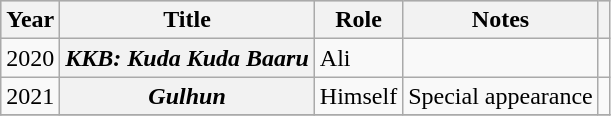<table class="wikitable sortable plainrowheaders">
<tr style="background:#ccc; text-align:center;">
<th scope="col">Year</th>
<th scope="col">Title</th>
<th scope="col">Role</th>
<th scope="col">Notes</th>
<th scope="col" class="unsortable"></th>
</tr>
<tr>
<td>2020</td>
<th scope="row"><em>KKB: Kuda Kuda Baaru</em></th>
<td>Ali</td>
<td></td>
<td style="text-align: center;"></td>
</tr>
<tr>
<td>2021</td>
<th scope="row"><em>Gulhun</em></th>
<td>Himself</td>
<td>Special appearance</td>
<td style="text-align: center;"></td>
</tr>
<tr>
</tr>
</table>
